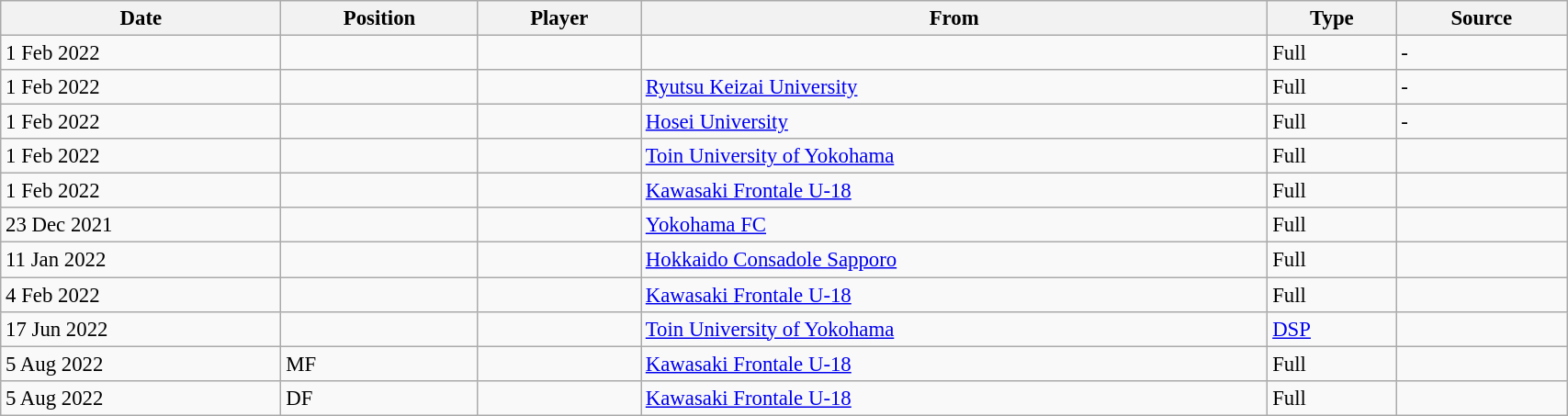<table class="wikitable sortable" style="width:90%; text-align:center; font-size:95%; text-align:left;">
<tr>
<th>Date</th>
<th>Position</th>
<th>Player</th>
<th>From</th>
<th>Type</th>
<th>Source</th>
</tr>
<tr>
<td>1 Feb 2022</td>
<td></td>
<td></td>
<td> </td>
<td>Full</td>
<td>-</td>
</tr>
<tr>
<td>1 Feb 2022</td>
<td></td>
<td></td>
<td> <a href='#'>Ryutsu Keizai University</a></td>
<td>Full</td>
<td>-</td>
</tr>
<tr>
<td>1 Feb 2022</td>
<td></td>
<td></td>
<td> <a href='#'>Hosei University</a></td>
<td>Full</td>
<td>-</td>
</tr>
<tr>
<td>1 Feb 2022</td>
<td></td>
<td></td>
<td> <a href='#'>Toin University of Yokohama</a></td>
<td>Full</td>
<td></td>
</tr>
<tr>
<td>1 Feb 2022</td>
<td></td>
<td></td>
<td> <a href='#'>Kawasaki Frontale U-18</a></td>
<td>Full</td>
<td></td>
</tr>
<tr>
<td>23 Dec 2021</td>
<td></td>
<td></td>
<td> <a href='#'>Yokohama FC</a></td>
<td>Full</td>
<td></td>
</tr>
<tr>
<td>11 Jan 2022</td>
<td></td>
<td></td>
<td> <a href='#'>Hokkaido Consadole Sapporo</a></td>
<td>Full</td>
<td></td>
</tr>
<tr>
<td>4 Feb 2022</td>
<td></td>
<td></td>
<td> <a href='#'>Kawasaki Frontale U-18</a></td>
<td>Full</td>
<td></td>
</tr>
<tr>
<td>17 Jun 2022</td>
<td></td>
<td></td>
<td> <a href='#'>Toin University of Yokohama</a></td>
<td><a href='#'>DSP</a></td>
<td></td>
</tr>
<tr>
<td>5 Aug 2022</td>
<td>MF</td>
<td></td>
<td> <a href='#'>Kawasaki Frontale U-18</a></td>
<td>Full</td>
<td></td>
</tr>
<tr>
<td>5 Aug 2022</td>
<td>DF</td>
<td></td>
<td> <a href='#'>Kawasaki Frontale U-18</a></td>
<td>Full</td>
<td></td>
</tr>
</table>
